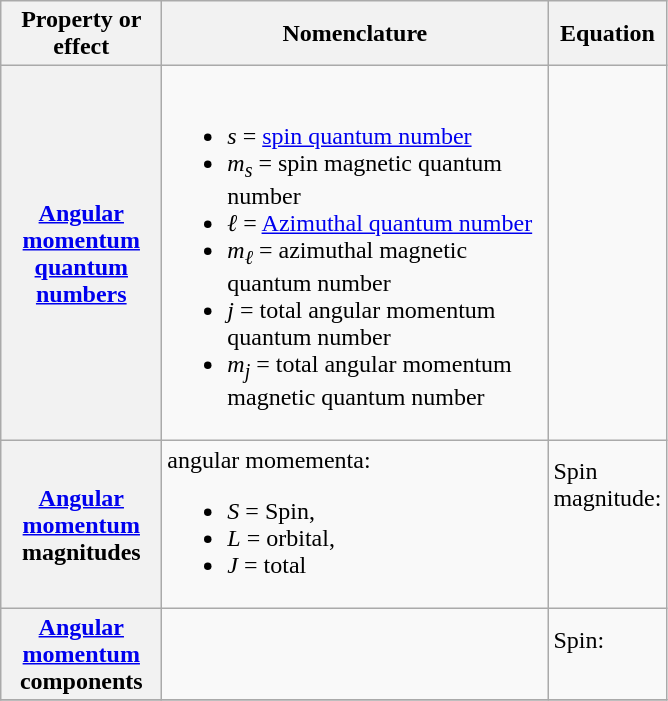<table class="wikitable">
<tr>
<th scope="col" width="100">Property or effect</th>
<th scope="col" width="250">Nomenclature</th>
<th scope="col" width="10">Equation</th>
</tr>
<tr>
<th><a href='#'>Angular momentum</a> <a href='#'>quantum numbers</a></th>
<td><br><ul><li><em>s</em> = <a href='#'>spin quantum number</a></li><li><em>m<sub>s</sub></em> = spin magnetic quantum number</li><li><em>ℓ</em> = <a href='#'>Azimuthal quantum number</a></li><li><em>m<sub>ℓ</sub></em> = azimuthal magnetic quantum number</li><li><em>j</em> = total angular momentum quantum number</li><li><em>m<sub>j</sub></em> = total angular momentum magnetic quantum number</li></ul></td>
<td><br><br><br></td>
</tr>
<tr>
<th><a href='#'>Angular momentum</a> magnitudes</th>
<td>angular momementa:<br><ul><li><em>S</em> = Spin,</li><li><em>L</em> = orbital,</li><li><em>J</em> = total</li></ul></td>
<td>Spin magnitude:<br><br><br><br></td>
</tr>
<tr>
<th><a href='#'>Angular momentum</a> components</th>
<td></td>
<td>Spin:<br><br></td>
</tr>
<tr>
</tr>
</table>
